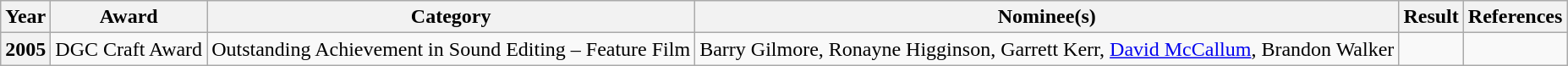<table class="sortable wikitable plainrowheaders awards-table" style="table-layout: fixed; margin-right: 0; ">
<tr>
<th scope="col">Year</th>
<th scope="col">Award</th>
<th scope="col">Category</th>
<th scope="col">Nominee(s)</th>
<th scope="col">Result</th>
<th scope="col" class="unsortable">References</th>
</tr>
<tr>
<th rowspan="5" scope="row">2005</th>
<td rowspan="5">DGC Craft Award</td>
<td>Outstanding Achievement in Sound Editing – Feature Film</td>
<td>Barry Gilmore, Ronayne Higginson, Garrett Kerr, <a href='#'>David McCallum</a>, Brandon Walker</td>
<td></td>
<td rowspan="5"></td>
</tr>
</table>
